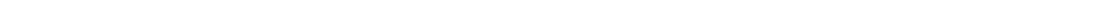<table style="width:70%; text-align:center;">
<tr style="color:white;">
<td style="background:"><strong>1</strong></td>
<td style="background:"><strong>1</strong></td>
<td style="background:"><strong>1</strong></td>
<td style="background:"><strong>1</strong></td>
<td style="background:"><strong>1</strong></td>
<td style="background:"><strong>1</strong></td>
</tr>
</table>
